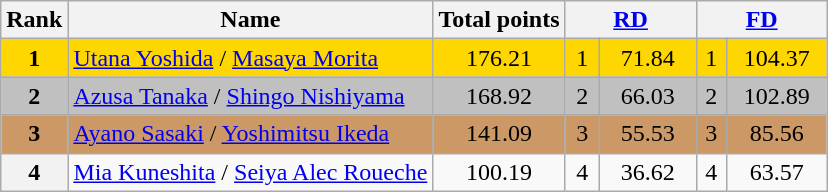<table class="wikitable sortable">
<tr>
<th>Rank</th>
<th>Name</th>
<th>Total points</th>
<th colspan="2" width="80px"><a href='#'>RD</a></th>
<th colspan="2" width="80px"><a href='#'>FD</a></th>
</tr>
<tr bgcolor="gold">
<td align="center"><strong>1</strong></td>
<td><a href='#'>Utana Yoshida</a> / <a href='#'>Masaya Morita</a></td>
<td align="center">176.21</td>
<td align="center">1</td>
<td align="center">71.84</td>
<td align="center">1</td>
<td align="center">104.37</td>
</tr>
<tr bgcolor="silver">
<td align="center"><strong>2</strong></td>
<td><a href='#'>Azusa Tanaka</a> / <a href='#'>Shingo Nishiyama</a></td>
<td align="center">168.92</td>
<td align="center">2</td>
<td align="center">66.03</td>
<td align="center">2</td>
<td align="center">102.89</td>
</tr>
<tr bgcolor="cc9966">
<td align="center"><strong>3</strong></td>
<td><a href='#'>Ayano Sasaki</a> / <a href='#'>Yoshimitsu Ikeda</a></td>
<td align="center">141.09</td>
<td align="center">3</td>
<td align="center">55.53</td>
<td align="center">3</td>
<td align="center">85.56</td>
</tr>
<tr>
<th>4</th>
<td><a href='#'>Mia Kuneshita</a> / <a href='#'>Seiya Alec Roueche</a></td>
<td align="center">100.19</td>
<td align="center">4</td>
<td align="center">36.62</td>
<td align="center">4</td>
<td align="center">63.57</td>
</tr>
</table>
